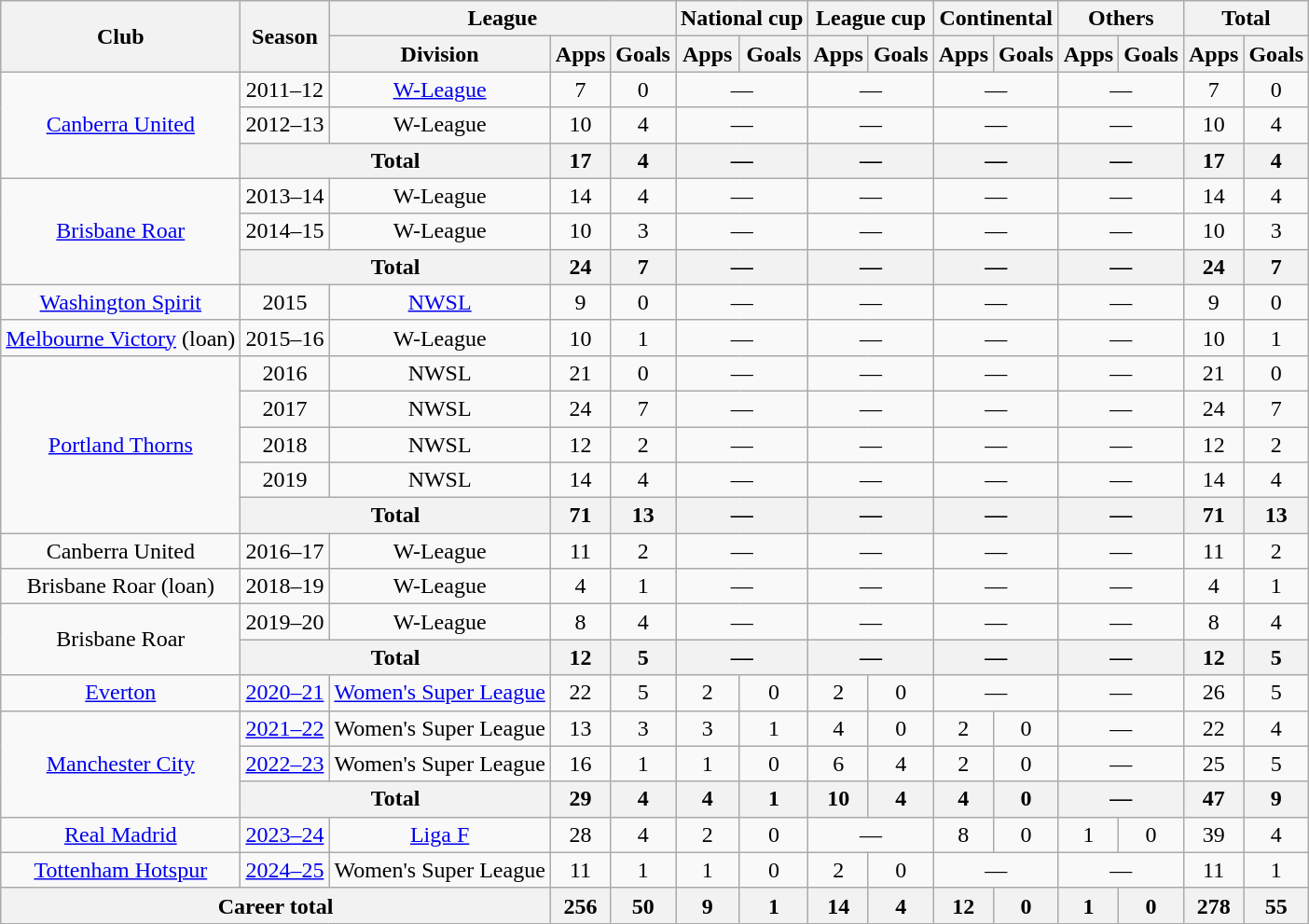<table class="wikitable" style="text-align:center">
<tr>
<th rowspan="2">Club</th>
<th rowspan="2">Season</th>
<th colspan="3">League</th>
<th colspan="2">National cup</th>
<th colspan="2">League cup</th>
<th colspan="2">Continental</th>
<th colspan="2">Others</th>
<th colspan="2">Total</th>
</tr>
<tr>
<th>Division</th>
<th>Apps</th>
<th>Goals</th>
<th>Apps</th>
<th>Goals</th>
<th>Apps</th>
<th>Goals</th>
<th>Apps</th>
<th>Goals</th>
<th>Apps</th>
<th>Goals</th>
<th>Apps</th>
<th>Goals</th>
</tr>
<tr>
<td rowspan="3"><a href='#'>Canberra United</a></td>
<td>2011–12</td>
<td><a href='#'>W-League</a></td>
<td>7</td>
<td>0</td>
<td colspan="2">—</td>
<td colspan="2">—</td>
<td colspan="2">—</td>
<td colspan="2">—</td>
<td>7</td>
<td>0</td>
</tr>
<tr>
<td>2012–13</td>
<td>W-League</td>
<td>10</td>
<td>4</td>
<td colspan="2">—</td>
<td colspan="2">—</td>
<td colspan="2">—</td>
<td colspan="2">—</td>
<td>10</td>
<td>4</td>
</tr>
<tr>
<th colspan="2">Total</th>
<th>17</th>
<th>4</th>
<th colspan="2">—</th>
<th colspan="2">—</th>
<th colspan="2">—</th>
<th colspan="2">—</th>
<th>17</th>
<th>4</th>
</tr>
<tr>
<td rowspan="3"><a href='#'>Brisbane Roar</a></td>
<td>2013–14</td>
<td>W-League</td>
<td>14</td>
<td>4</td>
<td colspan="2">—</td>
<td colspan="2">—</td>
<td colspan="2">—</td>
<td colspan="2">—</td>
<td>14</td>
<td>4</td>
</tr>
<tr>
<td>2014–15</td>
<td>W-League</td>
<td>10</td>
<td>3</td>
<td colspan="2">—</td>
<td colspan="2">—</td>
<td colspan="2">—</td>
<td colspan="2">—</td>
<td>10</td>
<td>3</td>
</tr>
<tr>
<th colspan="2">Total</th>
<th>24</th>
<th>7</th>
<th colspan="2">—</th>
<th colspan="2">—</th>
<th colspan="2">—</th>
<th colspan="2">—</th>
<th>24</th>
<th>7</th>
</tr>
<tr>
<td><a href='#'>Washington Spirit</a></td>
<td>2015</td>
<td><a href='#'>NWSL</a></td>
<td>9</td>
<td>0</td>
<td colspan="2">—</td>
<td colspan="2">—</td>
<td colspan="2">—</td>
<td colspan="2">—</td>
<td>9</td>
<td>0</td>
</tr>
<tr>
<td><a href='#'>Melbourne Victory</a> (loan)</td>
<td>2015–16</td>
<td>W-League</td>
<td>10</td>
<td>1</td>
<td colspan="2">—</td>
<td colspan="2">—</td>
<td colspan="2">—</td>
<td colspan="2">—</td>
<td>10</td>
<td>1</td>
</tr>
<tr>
<td rowspan="5"><a href='#'>Portland Thorns</a></td>
<td>2016</td>
<td>NWSL</td>
<td>21</td>
<td>0</td>
<td colspan="2">—</td>
<td colspan="2">—</td>
<td colspan="2">—</td>
<td colspan="2">—</td>
<td>21</td>
<td>0</td>
</tr>
<tr>
<td>2017</td>
<td>NWSL</td>
<td>24</td>
<td>7</td>
<td colspan="2">—</td>
<td colspan="2">—</td>
<td colspan="2">—</td>
<td colspan="2">—</td>
<td>24</td>
<td>7</td>
</tr>
<tr>
<td>2018</td>
<td>NWSL</td>
<td>12</td>
<td>2</td>
<td colspan="2">—</td>
<td colspan="2">—</td>
<td colspan="2">—</td>
<td colspan="2">—</td>
<td>12</td>
<td>2</td>
</tr>
<tr>
<td>2019</td>
<td>NWSL</td>
<td>14</td>
<td>4</td>
<td colspan="2">—</td>
<td colspan="2">—</td>
<td colspan="2">—</td>
<td colspan="2">—</td>
<td>14</td>
<td>4</td>
</tr>
<tr>
<th colspan="2">Total</th>
<th>71</th>
<th>13</th>
<th colspan="2">—</th>
<th colspan="2">—</th>
<th colspan="2">—</th>
<th colspan="2">—</th>
<th>71</th>
<th>13</th>
</tr>
<tr>
<td>Canberra United</td>
<td>2016–17</td>
<td>W-League</td>
<td>11</td>
<td>2</td>
<td colspan="2">—</td>
<td colspan="2">—</td>
<td colspan="2">—</td>
<td colspan="2">—</td>
<td>11</td>
<td>2</td>
</tr>
<tr>
<td>Brisbane Roar (loan)</td>
<td>2018–19</td>
<td>W-League</td>
<td>4</td>
<td>1</td>
<td colspan="2">—</td>
<td colspan="2">—</td>
<td colspan="2">—</td>
<td colspan="2">—</td>
<td>4</td>
<td>1</td>
</tr>
<tr>
<td rowspan="2">Brisbane Roar</td>
<td>2019–20</td>
<td>W-League</td>
<td>8</td>
<td>4</td>
<td colspan="2">—</td>
<td colspan="2">—</td>
<td colspan="2">—</td>
<td colspan="2">—</td>
<td>8</td>
<td>4</td>
</tr>
<tr>
<th colspan="2">Total</th>
<th>12</th>
<th>5</th>
<th colspan="2">—</th>
<th colspan="2">—</th>
<th colspan="2">—</th>
<th colspan="2">—</th>
<th>12</th>
<th>5</th>
</tr>
<tr>
<td><a href='#'>Everton</a></td>
<td><a href='#'>2020–21</a></td>
<td><a href='#'>Women's Super League</a></td>
<td>22</td>
<td>5</td>
<td>2</td>
<td>0</td>
<td>2</td>
<td>0</td>
<td colspan="2">—</td>
<td colspan="2">—</td>
<td>26</td>
<td>5</td>
</tr>
<tr>
<td rowspan="3"><a href='#'>Manchester City</a></td>
<td><a href='#'>2021–22</a></td>
<td>Women's Super League</td>
<td>13</td>
<td>3</td>
<td>3</td>
<td>1</td>
<td>4</td>
<td>0</td>
<td>2</td>
<td>0</td>
<td colspan="2">—</td>
<td>22</td>
<td>4</td>
</tr>
<tr>
<td><a href='#'>2022–23</a></td>
<td>Women's Super League</td>
<td>16</td>
<td>1</td>
<td>1</td>
<td>0</td>
<td>6</td>
<td>4</td>
<td>2</td>
<td>0</td>
<td colspan="2">—</td>
<td>25</td>
<td>5</td>
</tr>
<tr>
<th colspan="2">Total</th>
<th>29</th>
<th>4</th>
<th>4</th>
<th>1</th>
<th>10</th>
<th>4</th>
<th>4</th>
<th>0</th>
<th colspan="2">—</th>
<th>47</th>
<th>9</th>
</tr>
<tr>
<td><a href='#'>Real Madrid</a></td>
<td><a href='#'>2023–24</a></td>
<td><a href='#'>Liga F</a></td>
<td>28</td>
<td>4</td>
<td>2</td>
<td>0</td>
<td colspan="2">—</td>
<td>8</td>
<td>0</td>
<td>1</td>
<td>0</td>
<td>39</td>
<td>4</td>
</tr>
<tr>
<td><a href='#'>Tottenham Hotspur</a></td>
<td><a href='#'>2024–25</a></td>
<td>Women's Super League</td>
<td>11</td>
<td>1</td>
<td>1</td>
<td>0</td>
<td>2</td>
<td>0</td>
<td colspan="2">—</td>
<td colspan="2">—</td>
<td>11</td>
<td>1</td>
</tr>
<tr>
<th colspan="3">Career total</th>
<th>256</th>
<th>50</th>
<th>9</th>
<th>1</th>
<th>14</th>
<th>4</th>
<th>12</th>
<th>0</th>
<th>1</th>
<th>0</th>
<th>278</th>
<th>55</th>
</tr>
</table>
